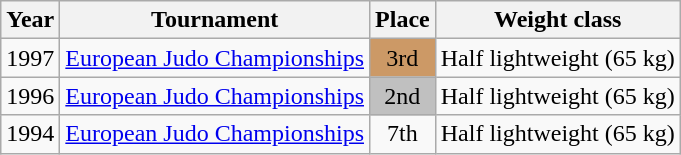<table class=wikitable>
<tr>
<th>Year</th>
<th>Tournament</th>
<th>Place</th>
<th>Weight class</th>
</tr>
<tr>
<td>1997</td>
<td><a href='#'>European Judo Championships</a></td>
<td bgcolor="cc9966" align="center">3rd</td>
<td>Half lightweight (65 kg)</td>
</tr>
<tr>
<td>1996</td>
<td><a href='#'>European Judo Championships</a></td>
<td bgcolor="silver" align="center">2nd</td>
<td>Half lightweight (65 kg)</td>
</tr>
<tr>
<td>1994</td>
<td><a href='#'>European Judo Championships</a></td>
<td align="center">7th</td>
<td>Half lightweight (65 kg)</td>
</tr>
</table>
